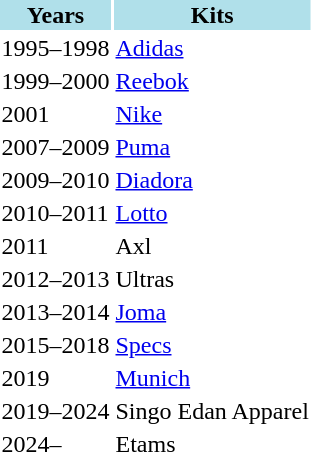<table class="toccolours">
<tr>
<th bgcolor="blue sea">Years</th>
<th bgcolor="blue sea">Kits</th>
</tr>
<tr>
<td>1995–1998</td>
<td> <a href='#'>Adidas</a></td>
</tr>
<tr>
<td>1999–2000</td>
<td> <a href='#'>Reebok</a></td>
</tr>
<tr>
<td>2001</td>
<td> <a href='#'>Nike</a></td>
</tr>
<tr>
<td>2007–2009</td>
<td> <a href='#'>Puma</a></td>
</tr>
<tr>
<td>2009–2010</td>
<td> <a href='#'>Diadora</a></td>
</tr>
<tr>
<td>2010–2011</td>
<td> <a href='#'>Lotto</a></td>
</tr>
<tr>
<td>2011</td>
<td> Axl</td>
</tr>
<tr>
<td>2012–2013</td>
<td> Ultras</td>
</tr>
<tr>
<td>2013–2014</td>
<td> <a href='#'>Joma</a></td>
</tr>
<tr>
<td>2015–2018</td>
<td> <a href='#'>Specs</a></td>
</tr>
<tr>
<td>2019</td>
<td> <a href='#'>Munich</a></td>
</tr>
<tr>
<td>2019–2024</td>
<td> Singo Edan Apparel</td>
</tr>
<tr>
<td>2024–</td>
<td> Etams</td>
</tr>
</table>
